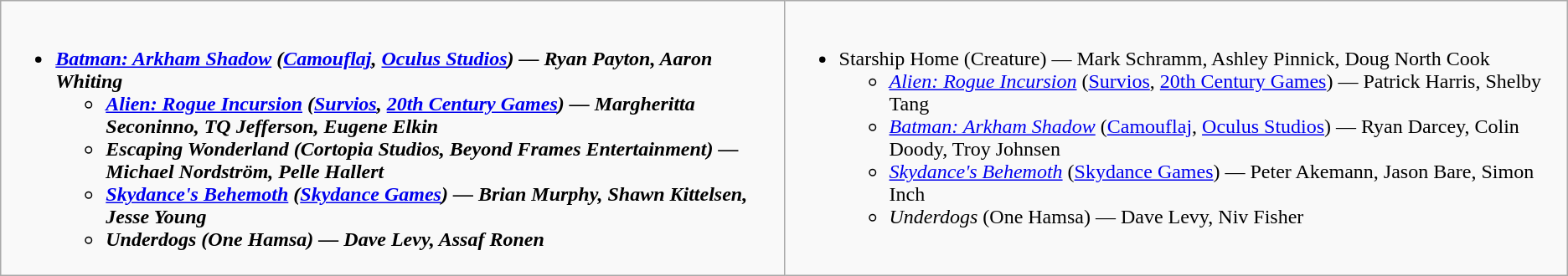<table class="wikitable">
<tr>
<td valign="top" width="50%"><br><ul><li><strong><em><a href='#'>Batman: Arkham Shadow</a><em> (<a href='#'>Camouflaj</a>, <a href='#'>Oculus Studios</a>) — Ryan Payton, Aaron Whiting<strong><ul><li></em><a href='#'>Alien: Rogue Incursion</a><em> (<a href='#'>Survios</a>, <a href='#'>20th Century Games</a>) — Margheritta Seconinno, TQ Jefferson, Eugene Elkin</li><li></em>Escaping Wonderland<em> (Cortopia Studios, Beyond Frames Entertainment) — Michael Nordström, Pelle Hallert</li><li></em><a href='#'>Skydance's Behemoth</a><em> (<a href='#'>Skydance Games</a>) — Brian Murphy, Shawn Kittelsen, Jesse Young</li><li></em>Underdogs<em> (One Hamsa) — Dave Levy, Assaf Ronen</li></ul></li></ul></td>
<td valign="top" width="50%"><br><ul><li></em></strong>Starship Home</em> (Creature) — Mark Schramm, Ashley Pinnick, Doug North Cook</strong><ul><li><em><a href='#'>Alien: Rogue Incursion</a></em> (<a href='#'>Survios</a>, <a href='#'>20th Century Games</a>) — Patrick Harris, Shelby Tang</li><li><em><a href='#'>Batman: Arkham Shadow</a></em> (<a href='#'>Camouflaj</a>, <a href='#'>Oculus Studios</a>) — Ryan Darcey, Colin Doody, Troy Johnsen</li><li><em><a href='#'>Skydance's Behemoth</a></em> (<a href='#'>Skydance Games</a>) — Peter Akemann, Jason Bare, Simon Inch</li><li><em>Underdogs</em> (One Hamsa) — Dave Levy, Niv Fisher</li></ul></li></ul></td>
</tr>
</table>
